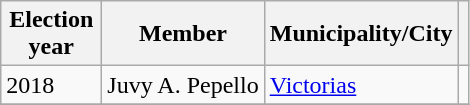<table class="wikitable">
<tr>
<th width="60px">Election<br>year</th>
<th>Member</th>
<th !>Municipality/City</th>
<th !></th>
</tr>
<tr>
<td>2018</td>
<td>Juvy A. Pepello</td>
<td><a href='#'>Victorias</a></td>
<td></td>
</tr>
<tr>
</tr>
</table>
